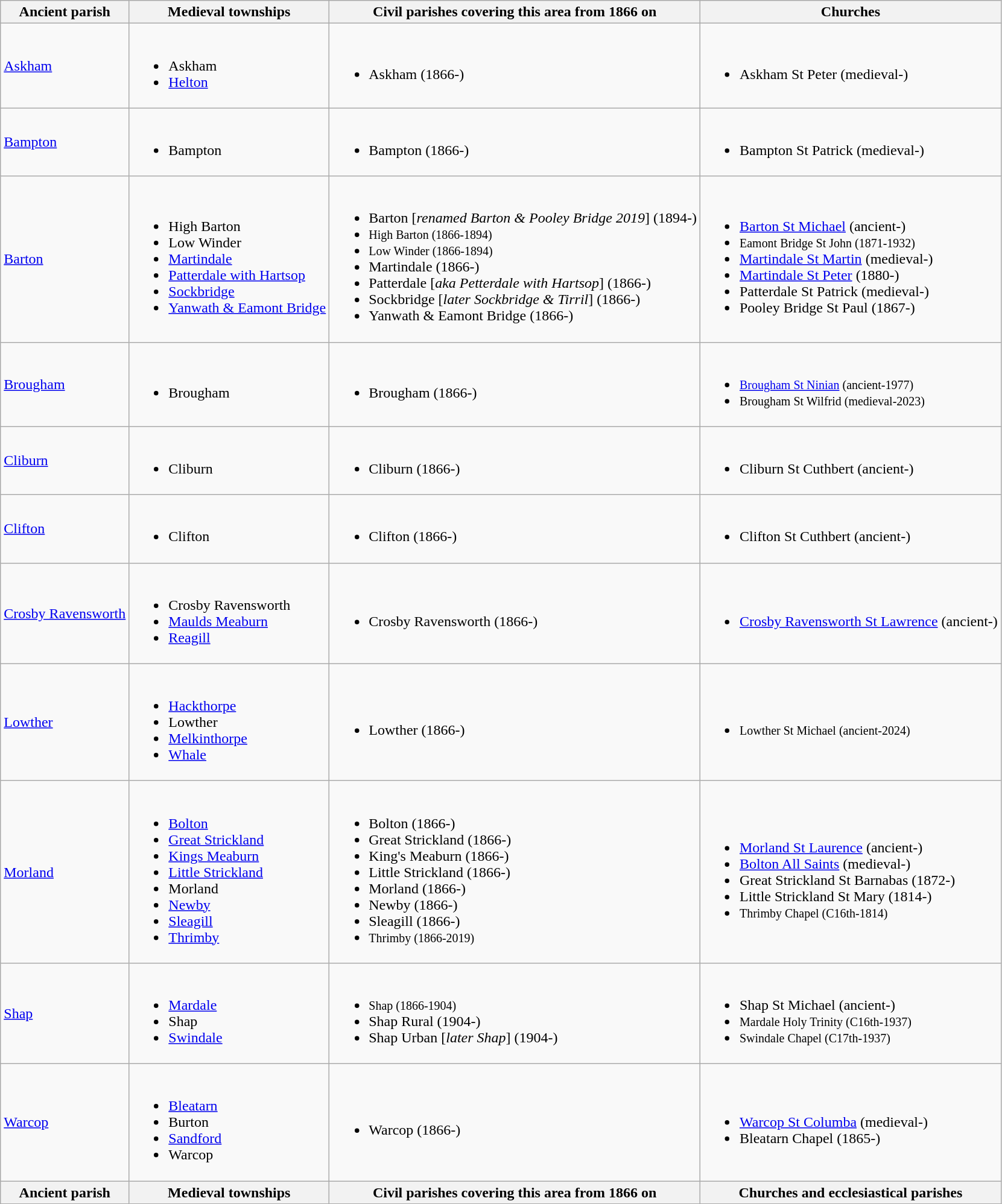<table class="wikitable">
<tr>
<th>Ancient parish</th>
<th>Medieval townships</th>
<th>Civil parishes covering this area from 1866 on</th>
<th>Churches</th>
</tr>
<tr>
<td><a href='#'>Askham</a></td>
<td><br><ul><li>Askham</li><li><a href='#'>Helton</a></li></ul></td>
<td><br><ul><li>Askham (1866-)</li></ul></td>
<td><br><ul><li>Askham St Peter (medieval-)</li></ul></td>
</tr>
<tr>
<td><a href='#'>Bampton</a></td>
<td><br><ul><li>Bampton</li></ul></td>
<td><br><ul><li>Bampton (1866-)</li></ul></td>
<td><br><ul><li>Bampton St Patrick (medieval-)</li></ul></td>
</tr>
<tr>
<td><a href='#'>Barton</a></td>
<td><br><ul><li>High Barton</li><li>Low Winder</li><li><a href='#'>Martindale</a></li><li><a href='#'>Patterdale with Hartsop</a></li><li><a href='#'>Sockbridge</a></li><li><a href='#'>Yanwath & Eamont Bridge</a></li></ul></td>
<td><br><ul><li>Barton [<em>renamed Barton & Pooley Bridge 2019</em>] (1894-)</li><li><small>High Barton (1866-1894)</small></li><li><small>Low Winder (1866-1894)</small></li><li>Martindale (1866-)</li><li>Patterdale [<em>aka Petterdale with Hartsop</em>] (1866-)</li><li>Sockbridge [<em>later Sockbridge & Tirril</em>] (1866-)</li><li>Yanwath & Eamont Bridge (1866-)</li></ul></td>
<td><br><ul><li><a href='#'>Barton St Michael</a> (ancient-)</li><li><small>Eamont Bridge St John (1871-1932)</small></li><li><a href='#'>Martindale St Martin</a> (medieval-)</li><li><a href='#'>Martindale St Peter</a> (1880-)</li><li>Patterdale St Patrick (medieval-)</li><li>Pooley Bridge St Paul (1867-)</li></ul></td>
</tr>
<tr>
<td><a href='#'>Brougham</a></td>
<td><br><ul><li>Brougham</li></ul></td>
<td><br><ul><li>Brougham (1866-)</li></ul></td>
<td><br><ul><li><small><a href='#'>Brougham St Ninian</a> (ancient-1977)</small></li><li><small>Brougham St Wilfrid (medieval-2023)</small></li></ul></td>
</tr>
<tr>
<td><a href='#'>Cliburn</a></td>
<td><br><ul><li>Cliburn</li></ul></td>
<td><br><ul><li>Cliburn (1866-)</li></ul></td>
<td><br><ul><li>Cliburn St Cuthbert (ancient-)</li></ul></td>
</tr>
<tr>
<td><a href='#'>Clifton</a></td>
<td><br><ul><li>Clifton</li></ul></td>
<td><br><ul><li>Clifton (1866-)</li></ul></td>
<td><br><ul><li>Clifton St Cuthbert (ancient-)</li></ul></td>
</tr>
<tr>
<td><a href='#'>Crosby Ravensworth</a></td>
<td><br><ul><li>Crosby Ravensworth</li><li><a href='#'>Maulds Meaburn</a></li><li><a href='#'>Reagill</a></li></ul></td>
<td><br><ul><li>Crosby Ravensworth (1866-)</li></ul></td>
<td><br><ul><li><a href='#'>Crosby Ravensworth St Lawrence</a> (ancient-)</li></ul></td>
</tr>
<tr>
<td><a href='#'>Lowther</a></td>
<td><br><ul><li><a href='#'>Hackthorpe</a></li><li>Lowther</li><li><a href='#'>Melkinthorpe</a></li><li><a href='#'>Whale</a></li></ul></td>
<td><br><ul><li>Lowther (1866-)</li></ul></td>
<td><br><ul><li><small>Lowther St Michael (ancient-2024)</small></li></ul></td>
</tr>
<tr>
<td><a href='#'>Morland</a></td>
<td><br><ul><li><a href='#'>Bolton</a></li><li><a href='#'>Great Strickland</a></li><li><a href='#'>Kings Meaburn</a></li><li><a href='#'>Little Strickland</a></li><li>Morland</li><li><a href='#'>Newby</a></li><li><a href='#'>Sleagill</a></li><li><a href='#'>Thrimby</a></li></ul></td>
<td><br><ul><li>Bolton (1866-)</li><li>Great Strickland (1866-)</li><li>King's Meaburn (1866-)</li><li>Little Strickland (1866-)</li><li>Morland (1866-)</li><li>Newby (1866-)</li><li>Sleagill (1866-)</li><li><small>Thrimby (1866-2019)</small></li></ul></td>
<td><br><ul><li><a href='#'>Morland St Laurence</a> (ancient-)</li><li><a href='#'>Bolton All Saints</a> (medieval-)</li><li>Great Strickland St Barnabas (1872-)</li><li>Little Strickland St Mary (1814-)</li><li><small>Thrimby Chapel (C16th-1814)</small></li></ul></td>
</tr>
<tr>
<td><a href='#'>Shap</a></td>
<td><br><ul><li><a href='#'>Mardale</a></li><li>Shap</li><li><a href='#'>Swindale</a></li></ul></td>
<td><br><ul><li><small>Shap (1866-1904)</small></li><li>Shap Rural (1904-)</li><li>Shap Urban [<em>later Shap</em>] (1904-)</li></ul></td>
<td><br><ul><li>Shap St Michael (ancient-)</li><li><small>Mardale Holy Trinity (C16th-1937)</small></li><li><small>Swindale Chapel (C17th-1937)</small></li></ul></td>
</tr>
<tr>
<td><a href='#'>Warcop</a></td>
<td><br><ul><li><a href='#'>Bleatarn</a></li><li>Burton</li><li><a href='#'>Sandford</a></li><li>Warcop</li></ul></td>
<td><br><ul><li>Warcop (1866-)</li></ul></td>
<td><br><ul><li><a href='#'>Warcop St Columba</a> (medieval-)</li><li>Bleatarn Chapel (1865-)</li></ul></td>
</tr>
<tr>
<th>Ancient parish</th>
<th>Medieval townships</th>
<th>Civil parishes covering this area from 1866 on</th>
<th>Churches and ecclesiastical parishes</th>
</tr>
</table>
